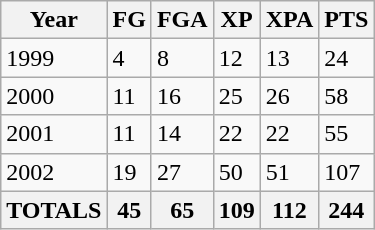<table class="wikitable" border="1">
<tr>
<th>Year</th>
<th>FG</th>
<th>FGA</th>
<th>XP</th>
<th>XPA</th>
<th>PTS</th>
</tr>
<tr>
<td>1999</td>
<td>4</td>
<td>8</td>
<td>12</td>
<td>13</td>
<td>24</td>
</tr>
<tr>
<td>2000</td>
<td>11</td>
<td>16</td>
<td>25</td>
<td>26</td>
<td>58</td>
</tr>
<tr>
<td>2001</td>
<td>11</td>
<td>14</td>
<td>22</td>
<td>22</td>
<td>55</td>
</tr>
<tr>
<td>2002</td>
<td>19</td>
<td>27</td>
<td>50</td>
<td>51</td>
<td>107</td>
</tr>
<tr>
<th>TOTALS</th>
<th>45</th>
<th>65</th>
<th>109</th>
<th>112</th>
<th>244</th>
</tr>
</table>
